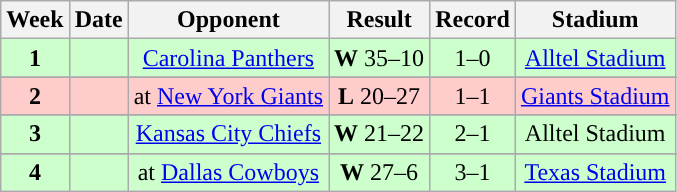<table class="wikitable" style="text-align:center">
<tr>
<th>Week</th>
<th>Date</th>
<th>Opponent</th>
<th>Result</th>
<th>Record</th>
<th>Stadium</th>
</tr>
<tr style="background: #cfc;">
<td align="center"><strong>1</strong></td>
<td></td>
<td><a href='#'>Carolina Panthers</a></td>
<td><strong>W</strong> 35–10</td>
<td>1–0</td>
<td><a href='#'>Alltel Stadium</a></td>
</tr>
<tr>
</tr>
<tr style="background: #fcc;">
<td align="center"><strong>2</strong></td>
<td></td>
<td>at <a href='#'>New York Giants</a></td>
<td><strong>L</strong> 20–27</td>
<td>1–1</td>
<td><a href='#'>Giants Stadium</a></td>
</tr>
<tr>
</tr>
<tr style="background: #cfc;">
<td align="center"><strong>3</strong></td>
<td></td>
<td><a href='#'>Kansas City Chiefs</a></td>
<td><strong>W</strong> 21–22</td>
<td>2–1</td>
<td>Alltel Stadium</td>
</tr>
<tr>
</tr>
<tr style="background: #cfc;">
<td align="center"><strong>4</strong></td>
<td></td>
<td>at <a href='#'>Dallas Cowboys</a></td>
<td><strong>W</strong> 27–6</td>
<td>3–1</td>
<td><a href='#'>Texas Stadium</a></td>
</tr>
</table>
